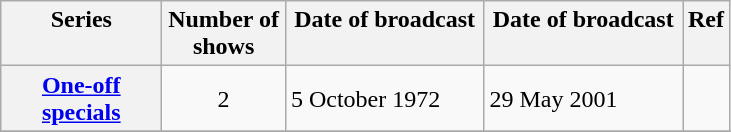<table class="wikitable plainrowheaders sortable" style="margin-right: 0;">
<tr>
<th scope="col" style="vertical-align: top; width: 100px;">Series</th>
<th scope="col" style="vertical-align: top; width: 75px;">Number of shows</th>
<th scope="col" style="vertical-align: top; width: 125px;">Date of broadcast</th>
<th scope="col" style="vertical-align: top; width: 125px;">Date of broadcast</th>
<th scope="col" class="unsortable" style="vertical-align: top;">Ref</th>
</tr>
<tr>
<th scope="row"><a href='#'>One-off specials</a></th>
<td style="text-align: center;">2</td>
<td>5 October 1972</td>
<td>29 May 2001</td>
<td></td>
</tr>
<tr>
</tr>
</table>
